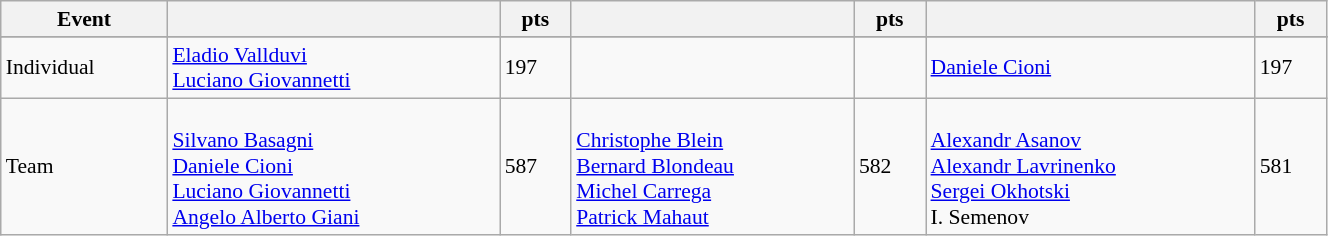<table class="wikitable" width=70% style="font-size:90%; text-align:left;">
<tr>
<th>Event</th>
<th></th>
<th>pts</th>
<th></th>
<th>pts</th>
<th></th>
<th>pts</th>
</tr>
<tr>
</tr>
<tr>
<td>Individual</td>
<td> <a href='#'>Eladio Vallduvi</a><br> <a href='#'>Luciano Giovannetti</a></td>
<td>197</td>
<td></td>
<td></td>
<td> <a href='#'>Daniele Cioni</a></td>
<td>197</td>
</tr>
<tr>
<td>Team</td>
<td><br><a href='#'>Silvano Basagni</a><br><a href='#'>Daniele Cioni</a><br><a href='#'>Luciano Giovannetti</a><br><a href='#'>Angelo Alberto Giani</a></td>
<td>587</td>
<td><br><a href='#'>Christophe Blein</a><br><a href='#'>Bernard Blondeau</a><br><a href='#'>Michel Carrega</a><br><a href='#'>Patrick Mahaut</a></td>
<td>582</td>
<td><br><a href='#'>Alexandr Asanov</a><br><a href='#'>Alexandr Lavrinenko</a><br><a href='#'>Sergei Okhotski</a><br>I. Semenov</td>
<td>581</td>
</tr>
</table>
